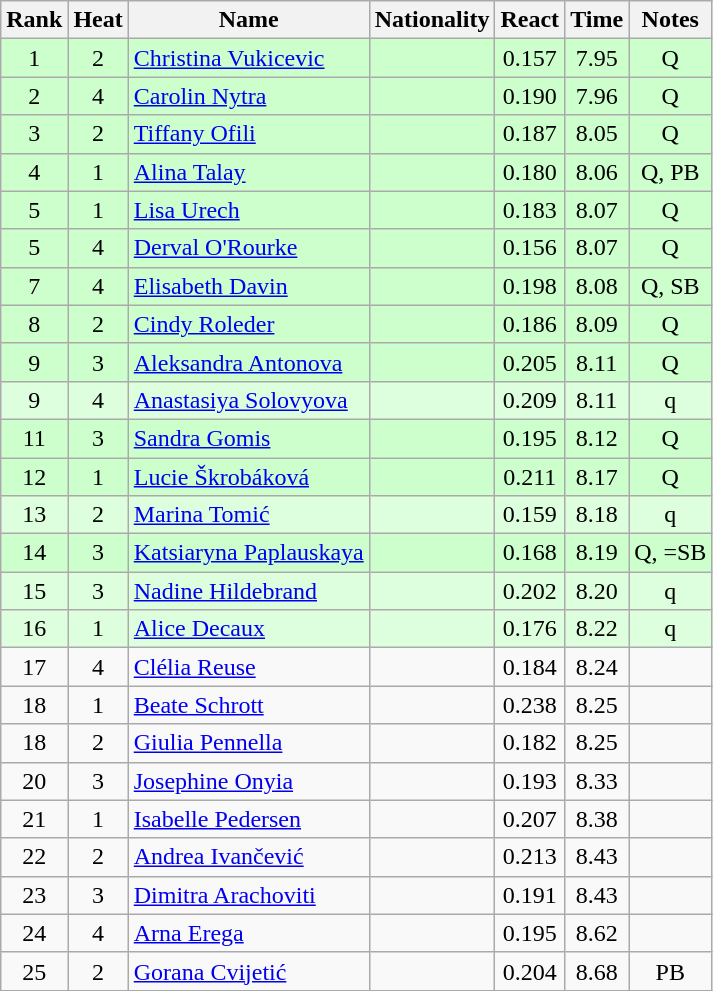<table class="wikitable sortable" style="text-align:center">
<tr>
<th>Rank</th>
<th>Heat</th>
<th>Name</th>
<th>Nationality</th>
<th>React</th>
<th>Time</th>
<th>Notes</th>
</tr>
<tr bgcolor=ccffcc>
<td>1</td>
<td>2</td>
<td align=left><a href='#'>Christina Vukicevic</a></td>
<td align=left></td>
<td>0.157</td>
<td>7.95</td>
<td>Q</td>
</tr>
<tr bgcolor=ccffcc>
<td>2</td>
<td>4</td>
<td align=left><a href='#'>Carolin Nytra</a></td>
<td align=left></td>
<td>0.190</td>
<td>7.96</td>
<td>Q</td>
</tr>
<tr bgcolor=ccffcc>
<td>3</td>
<td>2</td>
<td align=left><a href='#'>Tiffany Ofili</a></td>
<td align=left></td>
<td>0.187</td>
<td>8.05</td>
<td>Q</td>
</tr>
<tr bgcolor=ccffcc>
<td>4</td>
<td>1</td>
<td align=left><a href='#'>Alina Talay</a></td>
<td align=left></td>
<td>0.180</td>
<td>8.06</td>
<td>Q, PB</td>
</tr>
<tr bgcolor=ccffcc>
<td>5</td>
<td>1</td>
<td align=left><a href='#'>Lisa Urech</a></td>
<td align=left></td>
<td>0.183</td>
<td>8.07</td>
<td>Q</td>
</tr>
<tr bgcolor=ccffcc>
<td>5</td>
<td>4</td>
<td align=left><a href='#'>Derval O'Rourke</a></td>
<td align=left></td>
<td>0.156</td>
<td>8.07</td>
<td>Q</td>
</tr>
<tr bgcolor=ccffcc>
<td>7</td>
<td>4</td>
<td align=left><a href='#'>Elisabeth Davin</a></td>
<td align=left></td>
<td>0.198</td>
<td>8.08</td>
<td>Q, SB</td>
</tr>
<tr bgcolor=ccffcc>
<td>8</td>
<td>2</td>
<td align=left><a href='#'>Cindy Roleder</a></td>
<td align=left></td>
<td>0.186</td>
<td>8.09</td>
<td>Q</td>
</tr>
<tr bgcolor=ccffcc>
<td>9</td>
<td>3</td>
<td align=left><a href='#'>Aleksandra Antonova</a></td>
<td align=left></td>
<td>0.205</td>
<td>8.11</td>
<td>Q</td>
</tr>
<tr bgcolor=ddffdd>
<td>9</td>
<td>4</td>
<td align=left><a href='#'>Anastasiya Solovyova</a></td>
<td align=left></td>
<td>0.209</td>
<td>8.11</td>
<td>q</td>
</tr>
<tr bgcolor=ccffcc>
<td>11</td>
<td>3</td>
<td align=left><a href='#'>Sandra Gomis</a></td>
<td align=left></td>
<td>0.195</td>
<td>8.12</td>
<td>Q</td>
</tr>
<tr bgcolor=ccffcc>
<td>12</td>
<td>1</td>
<td align=left><a href='#'>Lucie Škrobáková</a></td>
<td align=left></td>
<td>0.211</td>
<td>8.17</td>
<td>Q</td>
</tr>
<tr bgcolor=ddffdd>
<td>13</td>
<td>2</td>
<td align=left><a href='#'>Marina Tomić</a></td>
<td align=left></td>
<td>0.159</td>
<td>8.18</td>
<td>q</td>
</tr>
<tr bgcolor=ccffcc>
<td>14</td>
<td>3</td>
<td align=left><a href='#'>Katsiaryna Paplauskaya</a></td>
<td align=left></td>
<td>0.168</td>
<td>8.19</td>
<td>Q, =SB</td>
</tr>
<tr bgcolor=ddffdd>
<td>15</td>
<td>3</td>
<td align=left><a href='#'>Nadine Hildebrand</a></td>
<td align=left></td>
<td>0.202</td>
<td>8.20</td>
<td>q</td>
</tr>
<tr bgcolor=ddffdd>
<td>16</td>
<td>1</td>
<td align=left><a href='#'>Alice Decaux</a></td>
<td align=left></td>
<td>0.176</td>
<td>8.22</td>
<td>q</td>
</tr>
<tr>
<td>17</td>
<td>4</td>
<td align=left><a href='#'>Clélia Reuse</a></td>
<td align=left></td>
<td>0.184</td>
<td>8.24</td>
<td></td>
</tr>
<tr>
<td>18</td>
<td>1</td>
<td align=left><a href='#'>Beate Schrott</a></td>
<td align=left></td>
<td>0.238</td>
<td>8.25</td>
<td></td>
</tr>
<tr>
<td>18</td>
<td>2</td>
<td align=left><a href='#'>Giulia Pennella</a></td>
<td align=left></td>
<td>0.182</td>
<td>8.25</td>
<td></td>
</tr>
<tr>
<td>20</td>
<td>3</td>
<td align=left><a href='#'>Josephine Onyia</a></td>
<td align=left></td>
<td>0.193</td>
<td>8.33</td>
<td></td>
</tr>
<tr>
<td>21</td>
<td>1</td>
<td align=left><a href='#'>Isabelle Pedersen</a></td>
<td align=left></td>
<td>0.207</td>
<td>8.38</td>
<td></td>
</tr>
<tr>
<td>22</td>
<td>2</td>
<td align=left><a href='#'>Andrea Ivančević</a></td>
<td align=left></td>
<td>0.213</td>
<td>8.43</td>
<td></td>
</tr>
<tr>
<td>23</td>
<td>3</td>
<td align=left><a href='#'>Dimitra Arachoviti</a></td>
<td align=left></td>
<td>0.191</td>
<td>8.43</td>
<td></td>
</tr>
<tr>
<td>24</td>
<td>4</td>
<td align=left><a href='#'>Arna Erega</a></td>
<td align=left></td>
<td>0.195</td>
<td>8.62</td>
<td></td>
</tr>
<tr>
<td>25</td>
<td>2</td>
<td align=left><a href='#'>Gorana Cvijetić</a></td>
<td align=left></td>
<td>0.204</td>
<td>8.68</td>
<td>PB</td>
</tr>
</table>
